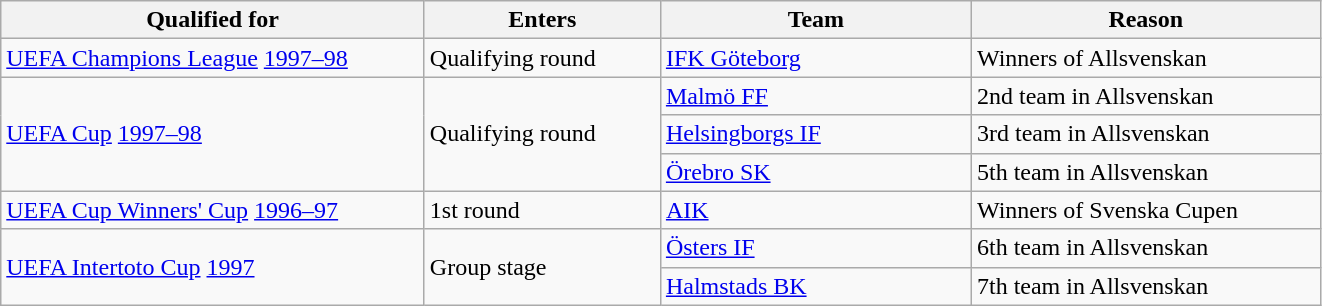<table class="wikitable" style="text-align: left">
<tr>
<th style="width: 275px;">Qualified for</th>
<th style="width: 150px;">Enters</th>
<th style="width: 200px;">Team</th>
<th style="width: 225px;">Reason</th>
</tr>
<tr>
<td><a href='#'>UEFA Champions League</a> <a href='#'>1997–98</a></td>
<td>Qualifying round</td>
<td><a href='#'>IFK Göteborg</a></td>
<td>Winners of Allsvenskan</td>
</tr>
<tr>
<td rowspan=3><a href='#'>UEFA Cup</a> <a href='#'>1997–98</a></td>
<td rowspan=3>Qualifying round</td>
<td><a href='#'>Malmö FF</a></td>
<td>2nd team in Allsvenskan</td>
</tr>
<tr>
<td><a href='#'>Helsingborgs IF</a></td>
<td>3rd team in Allsvenskan</td>
</tr>
<tr>
<td><a href='#'>Örebro SK</a></td>
<td>5th team in Allsvenskan</td>
</tr>
<tr>
<td><a href='#'>UEFA Cup Winners' Cup</a> <a href='#'>1996–97</a></td>
<td>1st round</td>
<td><a href='#'>AIK</a></td>
<td>Winners of Svenska Cupen</td>
</tr>
<tr>
<td rowspan=2><a href='#'>UEFA Intertoto Cup</a> <a href='#'>1997</a></td>
<td rowspan=2>Group stage</td>
<td><a href='#'>Östers IF</a></td>
<td>6th team in Allsvenskan</td>
</tr>
<tr>
<td><a href='#'>Halmstads BK</a></td>
<td>7th team in Allsvenskan</td>
</tr>
</table>
